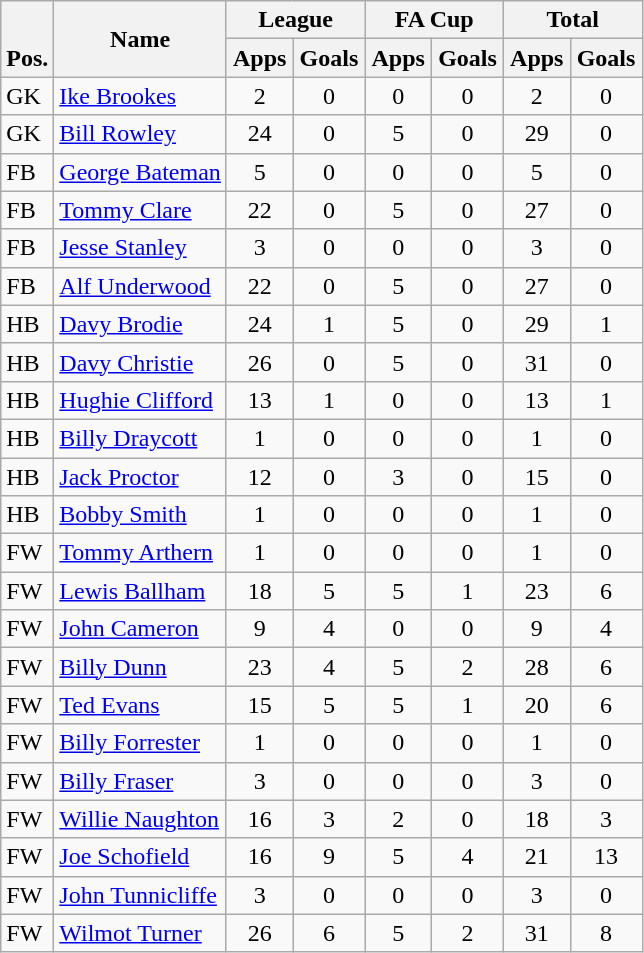<table class="wikitable" style="text-align:center">
<tr>
<th rowspan="2" valign="bottom">Pos.</th>
<th rowspan="2">Name</th>
<th colspan="2" width="85">League</th>
<th colspan="2" width="85">FA Cup</th>
<th colspan="2" width="85">Total</th>
</tr>
<tr>
<th>Apps</th>
<th>Goals</th>
<th>Apps</th>
<th>Goals</th>
<th>Apps</th>
<th>Goals</th>
</tr>
<tr>
<td align="left">GK</td>
<td align="left"> <a href='#'>Ike Brookes</a></td>
<td>2</td>
<td>0</td>
<td>0</td>
<td>0</td>
<td>2</td>
<td>0</td>
</tr>
<tr>
<td align="left">GK</td>
<td align="left"> <a href='#'>Bill Rowley</a></td>
<td>24</td>
<td>0</td>
<td>5</td>
<td>0</td>
<td>29</td>
<td>0</td>
</tr>
<tr>
<td align="left">FB</td>
<td align="left"> <a href='#'>George Bateman</a></td>
<td>5</td>
<td>0</td>
<td>0</td>
<td>0</td>
<td>5</td>
<td>0</td>
</tr>
<tr>
<td align="left">FB</td>
<td align="left"> <a href='#'>Tommy Clare</a></td>
<td>22</td>
<td>0</td>
<td>5</td>
<td>0</td>
<td>27</td>
<td>0</td>
</tr>
<tr>
<td align="left">FB</td>
<td align="left"> <a href='#'>Jesse Stanley</a></td>
<td>3</td>
<td>0</td>
<td>0</td>
<td>0</td>
<td>3</td>
<td>0</td>
</tr>
<tr>
<td align="left">FB</td>
<td align="left"> <a href='#'>Alf Underwood</a></td>
<td>22</td>
<td>0</td>
<td>5</td>
<td>0</td>
<td>27</td>
<td>0</td>
</tr>
<tr>
<td align="left">HB</td>
<td align="left"> <a href='#'>Davy Brodie</a></td>
<td>24</td>
<td>1</td>
<td>5</td>
<td>0</td>
<td>29</td>
<td>1</td>
</tr>
<tr>
<td align="left">HB</td>
<td align="left"> <a href='#'>Davy Christie</a></td>
<td>26</td>
<td>0</td>
<td>5</td>
<td>0</td>
<td>31</td>
<td>0</td>
</tr>
<tr>
<td align="left">HB</td>
<td align="left"> <a href='#'>Hughie Clifford</a></td>
<td>13</td>
<td>1</td>
<td>0</td>
<td>0</td>
<td>13</td>
<td>1</td>
</tr>
<tr>
<td align="left">HB</td>
<td align="left"> <a href='#'>Billy Draycott</a></td>
<td>1</td>
<td>0</td>
<td>0</td>
<td>0</td>
<td>1</td>
<td>0</td>
</tr>
<tr>
<td align="left">HB</td>
<td align="left"> <a href='#'>Jack Proctor</a></td>
<td>12</td>
<td>0</td>
<td>3</td>
<td>0</td>
<td>15</td>
<td>0</td>
</tr>
<tr>
<td align="left">HB</td>
<td align="left"> <a href='#'>Bobby Smith</a></td>
<td>1</td>
<td>0</td>
<td>0</td>
<td>0</td>
<td>1</td>
<td>0</td>
</tr>
<tr>
<td align="left">FW</td>
<td align="left"> <a href='#'>Tommy Arthern</a></td>
<td>1</td>
<td>0</td>
<td>0</td>
<td>0</td>
<td>1</td>
<td>0</td>
</tr>
<tr>
<td align="left">FW</td>
<td align="left"> <a href='#'>Lewis Ballham</a></td>
<td>18</td>
<td>5</td>
<td>5</td>
<td>1</td>
<td>23</td>
<td>6</td>
</tr>
<tr>
<td align="left">FW</td>
<td align="left"> <a href='#'>John Cameron</a></td>
<td>9</td>
<td>4</td>
<td>0</td>
<td>0</td>
<td>9</td>
<td>4</td>
</tr>
<tr>
<td align="left">FW</td>
<td align="left"> <a href='#'>Billy Dunn</a></td>
<td>23</td>
<td>4</td>
<td>5</td>
<td>2</td>
<td>28</td>
<td>6</td>
</tr>
<tr>
<td align="left">FW</td>
<td align="left"> <a href='#'>Ted Evans</a></td>
<td>15</td>
<td>5</td>
<td>5</td>
<td>1</td>
<td>20</td>
<td>6</td>
</tr>
<tr>
<td align="left">FW</td>
<td align="left"> <a href='#'>Billy Forrester</a></td>
<td>1</td>
<td>0</td>
<td>0</td>
<td>0</td>
<td>1</td>
<td>0</td>
</tr>
<tr>
<td align="left">FW</td>
<td align="left"> <a href='#'>Billy Fraser</a></td>
<td>3</td>
<td>0</td>
<td>0</td>
<td>0</td>
<td>3</td>
<td>0</td>
</tr>
<tr>
<td align="left">FW</td>
<td align="left"> <a href='#'>Willie Naughton</a></td>
<td>16</td>
<td>3</td>
<td>2</td>
<td>0</td>
<td>18</td>
<td>3</td>
</tr>
<tr>
<td align="left">FW</td>
<td align="left"> <a href='#'>Joe Schofield</a></td>
<td>16</td>
<td>9</td>
<td>5</td>
<td>4</td>
<td>21</td>
<td>13</td>
</tr>
<tr>
<td align="left">FW</td>
<td align="left"> <a href='#'>John Tunnicliffe</a></td>
<td>3</td>
<td>0</td>
<td>0</td>
<td>0</td>
<td>3</td>
<td>0</td>
</tr>
<tr>
<td align="left">FW</td>
<td align="left"> <a href='#'>Wilmot Turner</a></td>
<td>26</td>
<td>6</td>
<td>5</td>
<td>2</td>
<td>31</td>
<td>8</td>
</tr>
</table>
